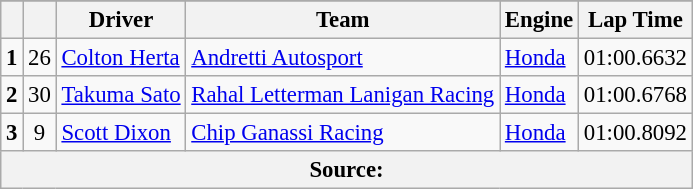<table class="wikitable" style="font-size:95%;">
<tr>
</tr>
<tr>
<th></th>
<th></th>
<th>Driver</th>
<th>Team</th>
<th>Engine</th>
<th>Lap Time</th>
</tr>
<tr>
<td style="text-align:center;"><strong>1</strong></td>
<td style="text-align:center;">26</td>
<td> <a href='#'>Colton Herta</a></td>
<td><a href='#'>Andretti Autosport</a></td>
<td><a href='#'>Honda</a></td>
<td>01:00.6632</td>
</tr>
<tr>
<td style="text-align:center;"><strong>2</strong></td>
<td style="text-align:center;">30</td>
<td> <a href='#'>Takuma Sato</a></td>
<td><a href='#'>Rahal Letterman Lanigan Racing</a></td>
<td><a href='#'>Honda</a></td>
<td>01:00.6768</td>
</tr>
<tr>
<td style="text-align:center;"><strong>3</strong></td>
<td style="text-align:center;">9</td>
<td> <a href='#'>Scott Dixon</a></td>
<td><a href='#'>Chip Ganassi Racing</a></td>
<td><a href='#'>Honda</a></td>
<td>01:00.8092</td>
</tr>
<tr>
<th colspan=6>Source:</th>
</tr>
</table>
